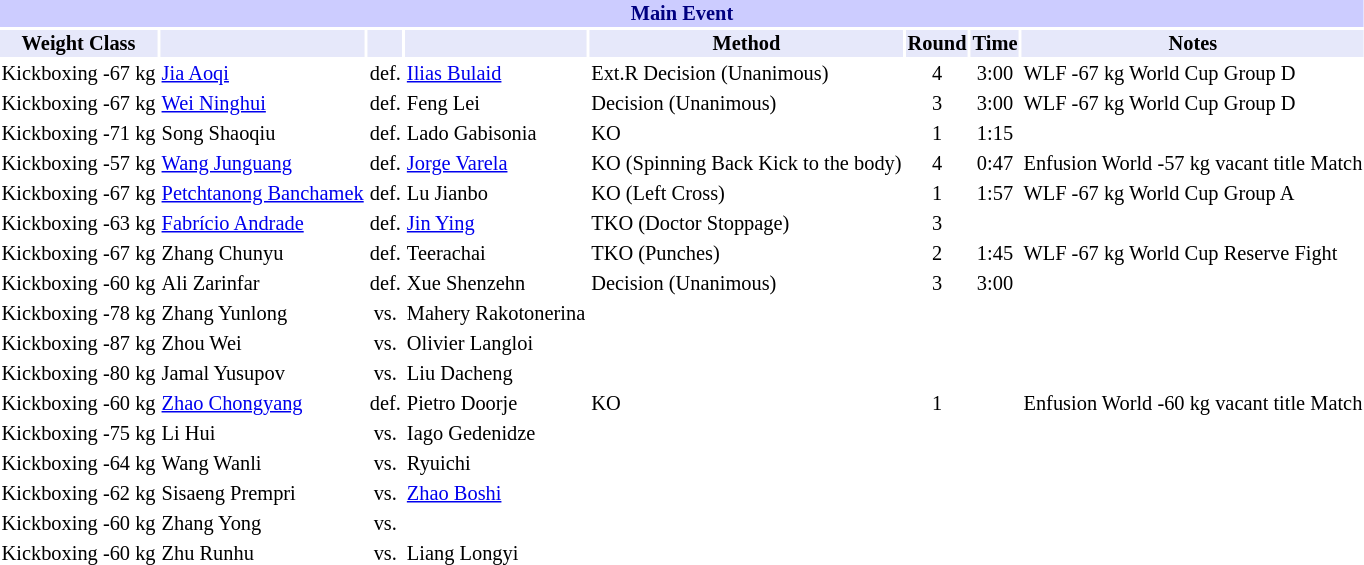<table class="toccolours" style="font-size: 85%;">
<tr>
<th colspan="8" style="background-color: #ccf; color: #000080; text-align: center;"><strong>Main Event</strong></th>
</tr>
<tr>
<th colspan="1" style="background-color: #E6E8FA; color: #000000; text-align: center;">Weight Class</th>
<th colspan="1" style="background-color: #E6E8FA; color: #000000; text-align: center;"></th>
<th colspan="1" style="background-color: #E6E8FA; color: #000000; text-align: center;"></th>
<th colspan="1" style="background-color: #E6E8FA; color: #000000; text-align: center;"></th>
<th colspan="1" style="background-color: #E6E8FA; color: #000000; text-align: center;">Method</th>
<th colspan="1" style="background-color: #E6E8FA; color: #000000; text-align: center;">Round</th>
<th colspan="1" style="background-color: #E6E8FA; color: #000000; text-align: center;">Time</th>
<th colspan="1" style="background-color: #E6E8FA; color: #000000; text-align: center;">Notes</th>
</tr>
<tr>
<td>Kickboxing -67 kg</td>
<td> <a href='#'>Jia Aoqi</a></td>
<td align=center>def.</td>
<td> <a href='#'>Ilias Bulaid</a></td>
<td>Ext.R Decision (Unanimous)</td>
<td align=center>4</td>
<td align=center>3:00</td>
<td>WLF -67 kg World Cup Group D</td>
</tr>
<tr>
<td>Kickboxing -67 kg</td>
<td> <a href='#'>Wei Ninghui</a></td>
<td align=center>def.</td>
<td> Feng Lei</td>
<td>Decision (Unanimous)</td>
<td align=center>3</td>
<td align=center>3:00</td>
<td>WLF -67 kg World Cup Group D</td>
</tr>
<tr>
<td>Kickboxing -71 kg</td>
<td> Song Shaoqiu</td>
<td align=center>def.</td>
<td> Lado Gabisonia</td>
<td>KO</td>
<td align=center>1</td>
<td align=center>1:15</td>
<td></td>
</tr>
<tr>
<td>Kickboxing -57 kg</td>
<td> <a href='#'>Wang Junguang</a></td>
<td align=center>def.</td>
<td> <a href='#'>Jorge Varela</a></td>
<td>KO (Spinning Back Kick to the body)</td>
<td align=center>4</td>
<td align=center>0:47</td>
<td>Enfusion World -57 kg vacant title Match</td>
</tr>
<tr>
<td>Kickboxing -67 kg</td>
<td> <a href='#'>Petchtanong Banchamek</a></td>
<td align=center>def.</td>
<td> Lu Jianbo</td>
<td>KO (Left Cross)</td>
<td align=center>1</td>
<td align=center>1:57</td>
<td>WLF -67 kg World Cup Group A</td>
</tr>
<tr>
<td>Kickboxing -63 kg</td>
<td> <a href='#'>Fabrício Andrade</a></td>
<td align=center>def.</td>
<td> <a href='#'>Jin Ying</a></td>
<td>TKO (Doctor Stoppage)</td>
<td align=center>3</td>
<td align=center></td>
<td></td>
</tr>
<tr>
<td>Kickboxing -67 kg</td>
<td> Zhang Chunyu</td>
<td align=center>def.</td>
<td> Teerachai</td>
<td>TKO (Punches)</td>
<td align=center>2</td>
<td align=center>1:45</td>
<td>WLF -67 kg World Cup Reserve Fight</td>
</tr>
<tr>
<td>Kickboxing -60 kg</td>
<td> Ali Zarinfar</td>
<td align=center>def.</td>
<td> Xue Shenzehn</td>
<td>Decision (Unanimous)</td>
<td align=center>3</td>
<td align=center>3:00</td>
</tr>
<tr>
<td>Kickboxing -78 kg</td>
<td> Zhang Yunlong</td>
<td align=center>vs.</td>
<td> Mahery Rakotonerina</td>
<td></td>
<td align=center></td>
<td align=center></td>
</tr>
<tr>
<td>Kickboxing -87 kg</td>
<td> Zhou Wei</td>
<td align=center>vs.</td>
<td> Olivier Langloi</td>
<td></td>
<td align=center></td>
<td align=center></td>
</tr>
<tr>
<td>Kickboxing -80 kg</td>
<td> Jamal Yusupov</td>
<td align=center>vs.</td>
<td> Liu Dacheng</td>
<td></td>
<td align=center></td>
<td align=center></td>
</tr>
<tr>
<td>Kickboxing -60 kg</td>
<td> <a href='#'>Zhao Chongyang</a></td>
<td align=center>def.</td>
<td> Pietro Doorje</td>
<td>KO</td>
<td align=center>1</td>
<td align=center></td>
<td>Enfusion World -60 kg vacant title Match</td>
</tr>
<tr>
<td>Kickboxing -75 kg</td>
<td> Li Hui</td>
<td align=center>vs.</td>
<td> Iago Gedenidze</td>
<td></td>
<td align=center></td>
<td align=center></td>
<td></td>
</tr>
<tr>
<td>Kickboxing -64 kg</td>
<td> Wang Wanli</td>
<td align=center>vs.</td>
<td> Ryuichi</td>
<td></td>
<td align=center></td>
<td align=center></td>
<td></td>
</tr>
<tr>
<td>Kickboxing -62 kg</td>
<td> Sisaeng Prempri</td>
<td align=center>vs.</td>
<td> <a href='#'>Zhao Boshi</a></td>
<td></td>
<td align=center></td>
<td align=center></td>
<td></td>
</tr>
<tr>
<td>Kickboxing -60 kg</td>
<td> Zhang Yong</td>
<td align=center>vs.</td>
<td></td>
<td></td>
<td align=center></td>
<td align=center></td>
<td></td>
</tr>
<tr>
<td>Kickboxing -60 kg</td>
<td> Zhu Runhu</td>
<td align=center>vs.</td>
<td> Liang Longyi</td>
<td></td>
<td align=center></td>
<td align=center></td>
<td></td>
</tr>
</table>
